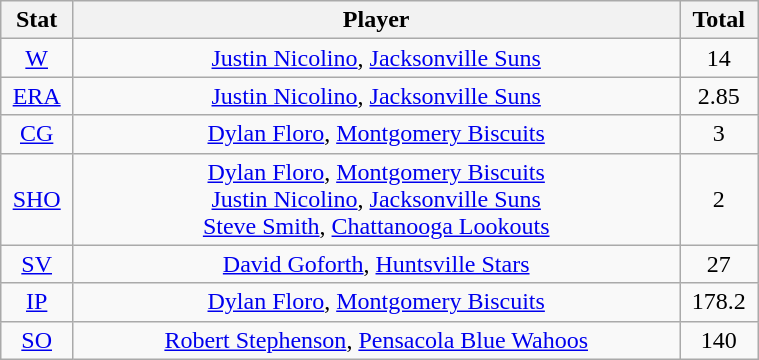<table class="wikitable" width="40%" style="text-align:center;">
<tr>
<th width="5%">Stat</th>
<th width="60%">Player</th>
<th width="5%">Total</th>
</tr>
<tr>
<td><a href='#'>W</a></td>
<td><a href='#'>Justin Nicolino</a>, <a href='#'>Jacksonville Suns</a></td>
<td>14</td>
</tr>
<tr>
<td><a href='#'>ERA</a></td>
<td><a href='#'>Justin Nicolino</a>, <a href='#'>Jacksonville Suns</a></td>
<td>2.85</td>
</tr>
<tr>
<td><a href='#'>CG</a></td>
<td><a href='#'>Dylan Floro</a>, <a href='#'>Montgomery Biscuits</a></td>
<td>3</td>
</tr>
<tr>
<td><a href='#'>SHO</a></td>
<td><a href='#'>Dylan Floro</a>, <a href='#'>Montgomery Biscuits</a> <br> <a href='#'>Justin Nicolino</a>, <a href='#'>Jacksonville Suns</a> <br> <a href='#'>Steve Smith</a>, <a href='#'>Chattanooga Lookouts</a></td>
<td>2</td>
</tr>
<tr>
<td><a href='#'>SV</a></td>
<td><a href='#'>David Goforth</a>, <a href='#'>Huntsville Stars</a></td>
<td>27</td>
</tr>
<tr>
<td><a href='#'>IP</a></td>
<td><a href='#'>Dylan Floro</a>, <a href='#'>Montgomery Biscuits</a></td>
<td>178.2</td>
</tr>
<tr>
<td><a href='#'>SO</a></td>
<td><a href='#'>Robert Stephenson</a>, <a href='#'>Pensacola Blue Wahoos</a></td>
<td>140</td>
</tr>
</table>
